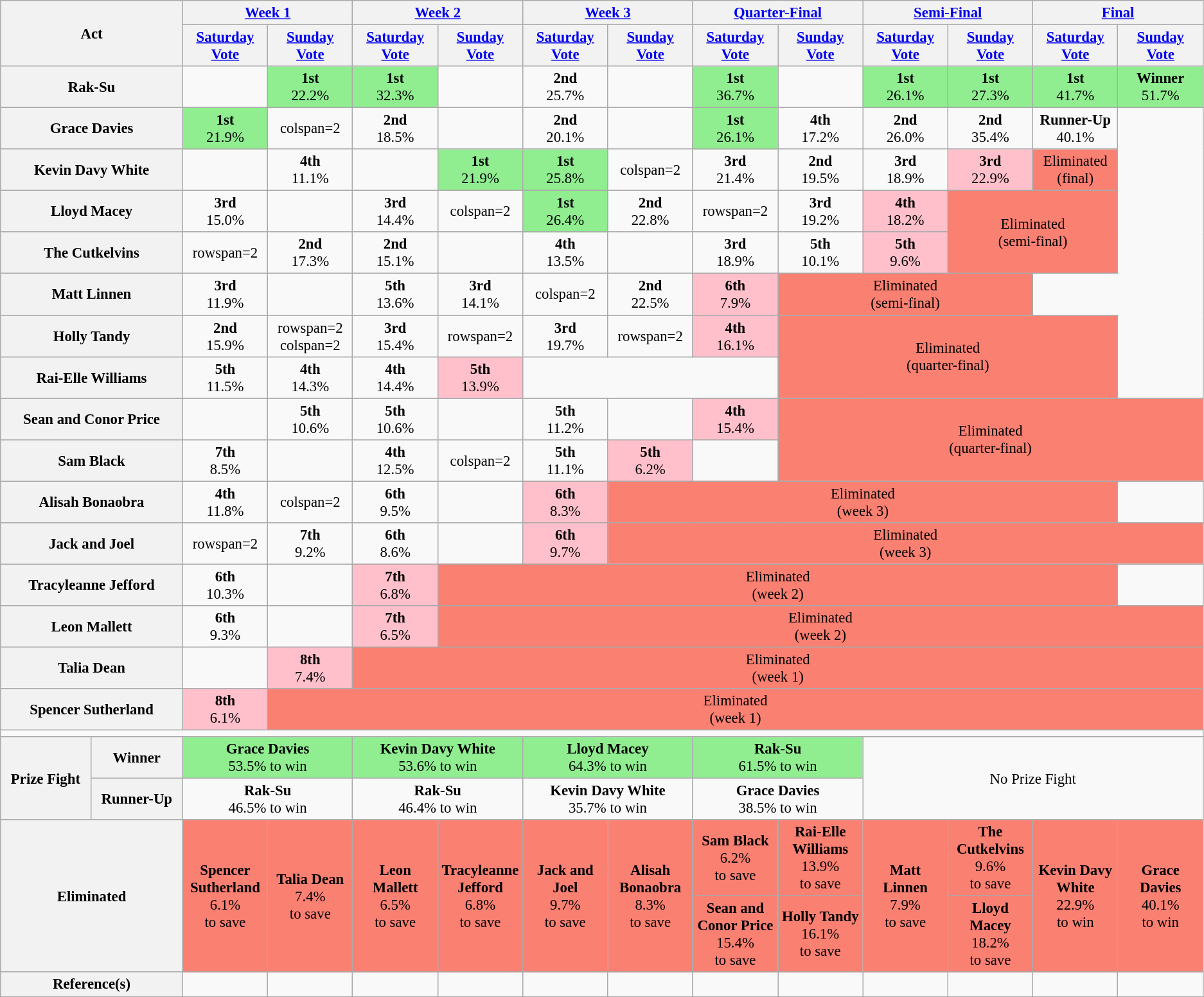<table class="wikitable" style="text-align:center; font-size:95%">
<tr>
<th style="width:15%"  rowspan="2" colspan="2" scope="col">Act</th>
<th style="width:10.5%" colspan="2" scope="col"><a href='#'>Week 1</a></th>
<th style="width:10.5%" colspan="2" scope="col"><a href='#'>Week 2</a></th>
<th style="width:10.5%" colspan="2" scope="col"><a href='#'>Week 3</a></th>
<th style="width:10.5%" colspan="2" scope="col"><a href='#'>Quarter-Final</a></th>
<th style="width:10.5%" colspan="2" scope="col"><a href='#'>Semi-Final</a></th>
<th style="width:10.5%" colspan="2" scope="col"><a href='#'>Final</a></th>
</tr>
<tr>
<th style="width:7%"><a href='#'>Saturday Vote</a></th>
<th style="width:7%"><a href='#'>Sunday Vote</a></th>
<th style="width:7%"><a href='#'>Saturday Vote</a></th>
<th style="width:7%"><a href='#'>Sunday Vote</a></th>
<th style="width:7%"><a href='#'>Saturday Vote</a></th>
<th style="width:7%"><a href='#'>Sunday Vote</a></th>
<th style="width:7%"><a href='#'>Saturday Vote</a></th>
<th style="width:7%"><a href='#'>Sunday Vote</a></th>
<th style="width:7%"><a href='#'>Saturday Vote</a></th>
<th style="width:7%"><a href='#'>Sunday Vote</a></th>
<th style="width:7%"><a href='#'>Saturday Vote</a></th>
<th style="width:7%"><a href='#'>Sunday Vote</a></th>
</tr>
<tr>
<th scope="row" colspan="2">Rak-Su</th>
<td></td>
<td style="background:lightgreen;"><strong>1st</strong><br>22.2%</td>
<td style="background:lightgreen;"><strong>1st</strong><br>32.3%</td>
<td></td>
<td><strong>2nd</strong><br>25.7%</td>
<td></td>
<td style="background:lightgreen;"><strong>1st</strong><br>36.7%</td>
<td></td>
<td style="background:lightgreen;"><strong>1st</strong><br>26.1%</td>
<td style="background:lightgreen;"><strong>1st</strong><br>27.3%</td>
<td style="background:lightgreen;"><strong>1st</strong><br>41.7%</td>
<td style="background:lightgreen;"><strong>Winner</strong><br>51.7%</td>
</tr>
<tr>
<th scope="row" colspan="2">Grace Davies</th>
<td style="background:lightgreen;"><strong>1st</strong><br>21.9%</td>
<td>colspan=2 </td>
<td><strong>2nd</strong><br>18.5%</td>
<td></td>
<td><strong>2nd</strong><br>20.1%</td>
<td></td>
<td style="background:lightgreen;"><strong>1st</strong><br>26.1%</td>
<td><strong>4th</strong><br>17.2%</td>
<td><strong>2nd</strong><br>26.0%</td>
<td><strong>2nd</strong><br>35.4%</td>
<td><strong>Runner-Up</strong><br>40.1%</td>
</tr>
<tr>
<th scope="row" colspan="2">Kevin Davy White</th>
<td></td>
<td><strong>4th</strong><br>11.1%</td>
<td></td>
<td style="background:lightgreen;"><strong>1st</strong><br>21.9%</td>
<td style="background:lightgreen;"><strong>1st</strong><br>25.8%</td>
<td>colspan=2 </td>
<td><strong>3rd</strong><br>21.4%</td>
<td><strong>2nd</strong><br>19.5%</td>
<td><strong>3rd</strong><br>18.9%</td>
<td style="background:pink;"><strong>3rd</strong><br>22.9%</td>
<td colspan="1" style="background:salmon;">Eliminated<br>(final)</td>
</tr>
<tr>
<th scope="row" colspan="2">Lloyd Macey</th>
<td><strong>3rd</strong><br>15.0%</td>
<td></td>
<td><strong>3rd</strong><br>14.4%</td>
<td>colspan=2 </td>
<td style="background:lightgreen;"><strong>1st</strong><br>26.4%</td>
<td><strong>2nd</strong><br>22.8%</td>
<td>rowspan=2 </td>
<td><strong>3rd</strong><br>19.2%</td>
<td style="background:pink;"><strong>4th</strong><br>18.2%</td>
<td rowspan=2 colspan="2" style="background:salmon;">Eliminated<br>(semi-final)</td>
</tr>
<tr>
<th scope="row" colspan="2">The Cutkelvins</th>
<td>rowspan=2 </td>
<td><strong>2nd</strong><br>17.3%</td>
<td><strong>2nd</strong><br>15.1%</td>
<td></td>
<td><strong>4th</strong><br>13.5%</td>
<td></td>
<td><strong>3rd</strong><br>18.9%</td>
<td><strong>5th</strong><br>10.1%</td>
<td style="background:pink;"><strong>5th</strong><br>9.6%</td>
</tr>
<tr>
<th scope="row" colspan="2">Matt Linnen</th>
<td><strong>3rd</strong><br>11.9%</td>
<td></td>
<td><strong>5th</strong><br>13.6%</td>
<td><strong>3rd</strong><br>14.1%</td>
<td>colspan=2 </td>
<td><strong>2nd</strong><br>22.5%</td>
<td style="background:pink;"><strong>6th</strong><br>7.9%</td>
<td colspan="3" style="background:salmon;">Eliminated<br>(semi-final)</td>
</tr>
<tr>
<th scope="row" colspan="2">Holly Tandy</th>
<td><strong>2nd</strong><br>15.9%</td>
<td>rowspan=2 colspan=2 </td>
<td><strong>3rd</strong><br>15.4%</td>
<td>rowspan=2 </td>
<td><strong>3rd</strong><br>19.7%</td>
<td>rowspan=2 </td>
<td style="background:pink;"><strong>4th</strong><br>16.1%</td>
<td rowspan=2 colspan="4" style="background:salmon;">Eliminated<br>(quarter-final)</td>
</tr>
<tr>
<th scope="row" colspan="2">Rai-Elle Williams</th>
<td><strong>5th</strong><br>11.5%</td>
<td><strong>4th</strong><br>14.3%</td>
<td><strong>4th</strong><br>14.4%</td>
<td style="background:pink;"><strong>5th</strong><br>13.9%</td>
</tr>
<tr>
<th scope="row" colspan="2">Sean and Conor Price</th>
<td></td>
<td><strong>5th</strong><br>10.6%</td>
<td><strong>5th</strong><br>10.6%</td>
<td></td>
<td><strong>5th</strong><br>11.2%</td>
<td></td>
<td style="background:pink;"><strong>4th</strong><br>15.4%</td>
<td rowspan=2 colspan="5" style="background:salmon;">Eliminated<br>(quarter-final)</td>
</tr>
<tr>
<th scope="row" colspan="2">Sam Black</th>
<td><strong>7th</strong><br>8.5%</td>
<td></td>
<td><strong>4th</strong><br>12.5%</td>
<td>colspan=2 </td>
<td><strong>5th</strong><br>11.1%</td>
<td style="background:pink;"><strong>5th</strong><br>6.2%</td>
</tr>
<tr>
<th scope="row" colspan="2">Alisah Bonaobra</th>
<td><strong>4th</strong><br>11.8%</td>
<td>colspan=2 </td>
<td><strong>6th</strong><br>9.5%</td>
<td></td>
<td style="background:pink;"><strong>6th</strong><br> 8.3%</td>
<td colspan="6" style="background:salmon;">Eliminated<br>(week 3)</td>
</tr>
<tr>
<th scope="row" colspan="2">Jack and Joel</th>
<td>rowspan=2 </td>
<td><strong>7th</strong><br>9.2%</td>
<td><strong>6th</strong><br>8.6%</td>
<td></td>
<td style="background:pink;"><strong>6th</strong><br>9.7%</td>
<td colspan="7" style="background:salmon;">Eliminated<br>(week 3)</td>
</tr>
<tr>
<th scope="row" colspan="2">Tracyleanne Jefford</th>
<td><strong>6th</strong><br>10.3%</td>
<td></td>
<td style="background:pink;"><strong>7th</strong><br>6.8%</td>
<td colspan="8" style="background:salmon;">Eliminated<br>(week 2)</td>
</tr>
<tr>
<th scope="row" colspan="2">Leon Mallett</th>
<td><strong>6th</strong><br>9.3%</td>
<td></td>
<td style="background:pink;"><strong>7th</strong><br>6.5%</td>
<td colspan="9" style="background:salmon;">Eliminated<br>(week 2)</td>
</tr>
<tr>
<th scope="row" colspan="2">Talia Dean</th>
<td></td>
<td style="background:pink;"><strong>8th</strong><br>7.4%</td>
<td colspan="10" style="background:salmon;">Eliminated<br>(week 1)</td>
</tr>
<tr>
<th scope="row" colspan="2">Spencer Sutherland</th>
<td style="background:pink;"><strong>8th</strong><br>6.1%</td>
<td colspan="11" style="background:salmon;">Eliminated<br>(week 1)</td>
</tr>
<tr>
<td colspan="14"></td>
</tr>
<tr>
<th rowspan="2">Prize Fight</th>
<th scope="row">Winner</th>
<td colspan="2" style="background:lightgreen;"><strong>Grace Davies</strong><br>53.5% to win</td>
<td colspan="2" style="background:lightgreen;"><strong>Kevin Davy White</strong><br>53.6% to win</td>
<td colspan="2" style="background:lightgreen;"><strong>Lloyd Macey</strong><br>64.3% to win</td>
<td colspan="2" style="background:lightgreen;"><strong>Rak-Su</strong><br>61.5% to win</td>
<td colspan="4" rowspan="2">No Prize Fight</td>
</tr>
<tr>
<th scope="row">Runner-Up</th>
<td colspan="2"><strong>Rak-Su</strong><br>46.5% to win</td>
<td colspan="2"><strong>Rak-Su</strong><br>46.4% to win</td>
<td colspan="2"><strong>Kevin Davy White</strong><br>35.7% to win</td>
<td colspan="2"><strong>Grace Davies</strong><br>38.5% to win</td>
</tr>
<tr>
<th rowspan=2 scope="row" colspan="2">Eliminated</th>
<td rowspan=2 style="background:salmon;"><strong>Spencer Sutherland</strong><br>6.1%<br> to save</td>
<td rowspan=2 style="background:salmon;"><strong>Talia Dean</strong><br>7.4%<br> to save</td>
<td rowspan=2 style="background:salmon;"><strong>Leon Mallett</strong><br>6.5%<br> to save</td>
<td rowspan=2 style="background:salmon;"><strong>Tracyleanne Jefford</strong><br>6.8%<br> to save</td>
<td rowspan=2 style="background:salmon;"><strong>Jack and Joel</strong><br>9.7%<br> to save</td>
<td rowspan=2 style="background:salmon;"><strong>Alisah Bonaobra</strong><br>8.3%<br> to save</td>
<td style="background:salmon;"><strong>Sam Black</strong><br>6.2%<br> to save</td>
<td style="background:salmon;"><strong>Rai-Elle Williams</strong><br>13.9%<br> to save</td>
<td rowspan=2 style="background:salmon;"><strong>Matt Linnen</strong><br>7.9%<br> to save</td>
<td style="background:salmon;"><strong>The Cutkelvins</strong><br>9.6%<br> to save</td>
<td rowspan=2 style="background:salmon;"><strong>Kevin Davy White</strong><br>22.9%<br> to win</td>
<td rowspan=2 style="background:salmon;"><strong>Grace Davies</strong><br>40.1%<br> to win</td>
</tr>
<tr style="background:salmon;">
<td><strong>Sean and Conor Price</strong><br>15.4%<br> to save</td>
<td><strong>Holly Tandy</strong><br>16.1%<br> to save</td>
<td><strong>Lloyd Macey</strong><br>18.2%<br> to save</td>
</tr>
<tr>
<th scope="row" colspan="2">Reference(s)</th>
<td></td>
<td></td>
<td></td>
<td></td>
<td></td>
<td></td>
<td></td>
<td></td>
<td></td>
<td></td>
<td></td>
<td></td>
</tr>
</table>
